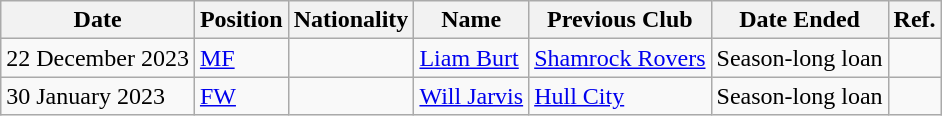<table class="wikitable">
<tr>
<th>Date</th>
<th>Position</th>
<th>Nationality</th>
<th>Name</th>
<th>Previous Club</th>
<th>Date Ended</th>
<th>Ref.</th>
</tr>
<tr>
<td>22 December 2023</td>
<td><a href='#'>MF</a></td>
<td></td>
<td><a href='#'>Liam Burt</a></td>
<td><a href='#'>Shamrock Rovers</a></td>
<td>Season-long loan</td>
<td></td>
</tr>
<tr>
<td>30 January 2023</td>
<td><a href='#'>FW</a></td>
<td></td>
<td><a href='#'>Will Jarvis</a></td>
<td> <a href='#'>Hull City</a></td>
<td>Season-long loan</td>
<td></td>
</tr>
</table>
